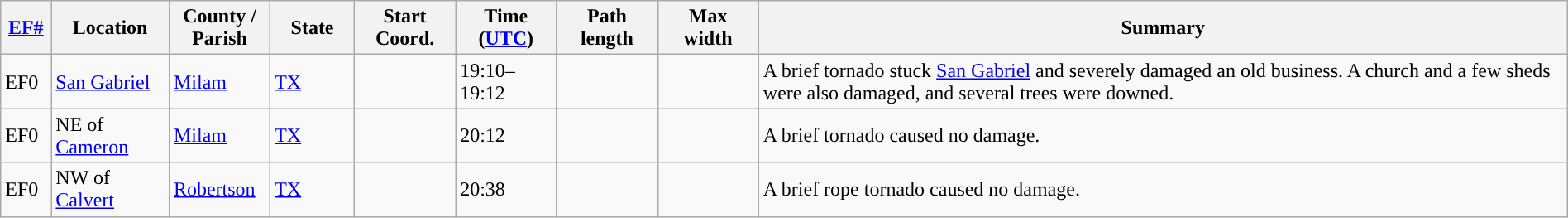<table class="wikitable sortable" style="width:100%;">
<tr>
<th scope="col"  style="width:3%; text-align:center;"><a href='#'>EF#</a></th>
<th scope="col"  style="width:7%; text-align:center;" class="unsortable">Location</th>
<th scope="col"  style="width:6%; text-align:center;" class="unsortable">County / Parish</th>
<th scope="col"  style="width:5%; text-align:center;">State</th>
<th scope="col"  style="width:6%; text-align:center;">Start Coord.</th>
<th scope="col"  style="width:6%; text-align:center;">Time (<a href='#'>UTC</a>)</th>
<th scope="col"  style="width:6%; text-align:center;">Path length</th>
<th scope="col"  style="width:6%; text-align:center;">Max width</th>
<th scope="col" class="unsortable" style="width:48%; text-align:center;">Summary</th>
</tr>
<tr>
<td>EF0</td>
<td><a href='#'>San Gabriel</a></td>
<td><a href='#'>Milam</a></td>
<td><a href='#'>TX</a></td>
<td></td>
<td>19:10–19:12</td>
<td></td>
<td></td>
<td>A brief tornado stuck <a href='#'>San Gabriel</a> and severely damaged an old business. A church and a few sheds were also damaged, and several trees were downed.</td>
</tr>
<tr>
<td>EF0</td>
<td>NE of <a href='#'>Cameron</a></td>
<td><a href='#'>Milam</a></td>
<td><a href='#'>TX</a></td>
<td></td>
<td>20:12</td>
<td></td>
<td></td>
<td>A brief tornado caused no damage.</td>
</tr>
<tr>
<td>EF0</td>
<td>NW of <a href='#'>Calvert</a></td>
<td><a href='#'>Robertson</a></td>
<td><a href='#'>TX</a></td>
<td></td>
<td>20:38</td>
<td></td>
<td></td>
<td>A brief rope tornado caused no damage.</td>
</tr>
</table>
